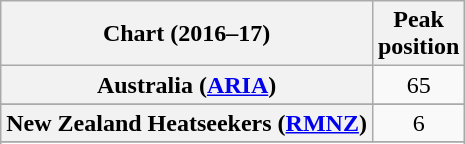<table class="wikitable sortable plainrowheaders" style="text-align:center">
<tr>
<th scope="col">Chart (2016–17)</th>
<th scope="col">Peak<br> position</th>
</tr>
<tr>
<th scope="row">Australia (<a href='#'>ARIA</a>)</th>
<td>65</td>
</tr>
<tr>
</tr>
<tr>
</tr>
<tr>
<th scope="row">New Zealand Heatseekers (<a href='#'>RMNZ</a>)</th>
<td>6</td>
</tr>
<tr>
</tr>
<tr>
</tr>
<tr>
</tr>
<tr>
</tr>
<tr>
</tr>
<tr>
</tr>
</table>
